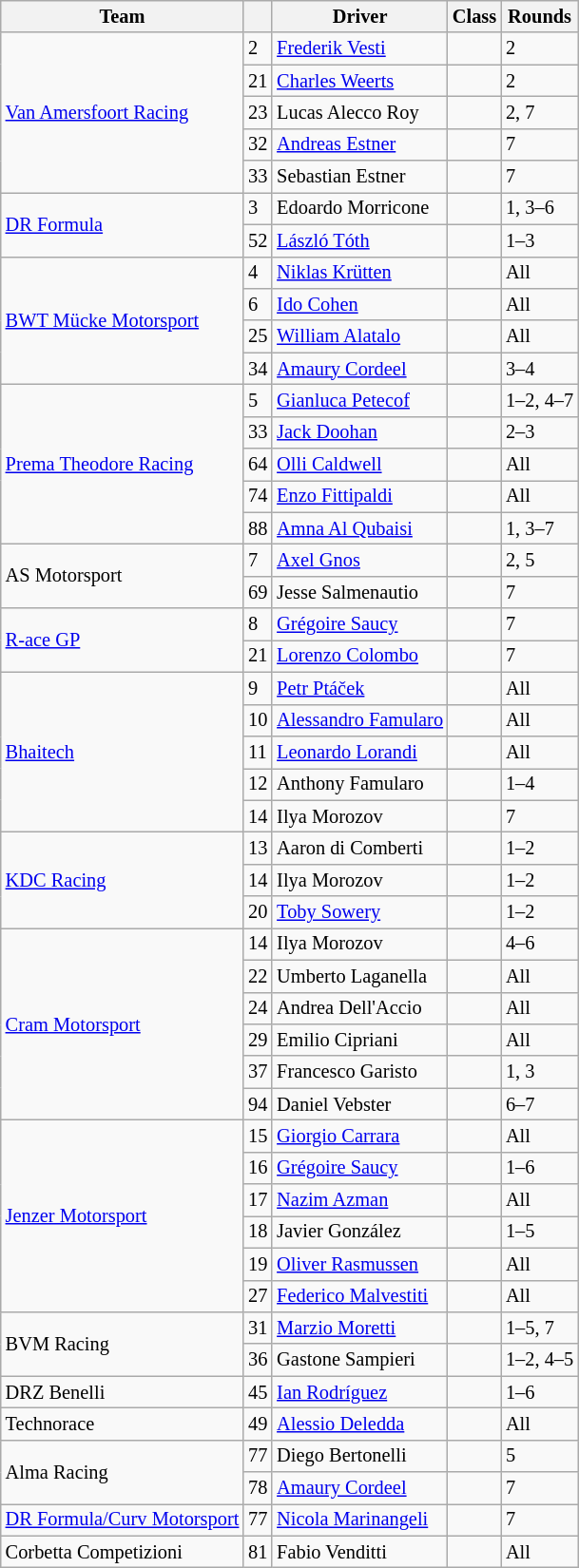<table class="wikitable" style="font-size: 85%;">
<tr>
<th>Team</th>
<th></th>
<th>Driver</th>
<th>Class</th>
<th>Rounds</th>
</tr>
<tr>
<td rowspan=5> <a href='#'>Van Amersfoort Racing</a></td>
<td>2</td>
<td> <a href='#'>Frederik Vesti</a></td>
<td></td>
<td>2</td>
</tr>
<tr>
<td>21</td>
<td> <a href='#'>Charles Weerts</a></td>
<td></td>
<td>2</td>
</tr>
<tr>
<td>23</td>
<td> Lucas Alecco Roy</td>
<td></td>
<td>2, 7</td>
</tr>
<tr>
<td>32</td>
<td> <a href='#'>Andreas Estner</a></td>
<td></td>
<td>7</td>
</tr>
<tr>
<td>33</td>
<td> Sebastian Estner</td>
<td></td>
<td>7</td>
</tr>
<tr>
<td rowspan=2> <a href='#'>DR Formula</a></td>
<td>3</td>
<td> Edoardo Morricone</td>
<td style="text-align:center"></td>
<td>1, 3–6</td>
</tr>
<tr>
<td>52</td>
<td> <a href='#'>László Tóth</a></td>
<td style="text-align:center"></td>
<td>1–3</td>
</tr>
<tr>
<td rowspan=4> <a href='#'>BWT Mücke Motorsport</a></td>
<td>4</td>
<td> <a href='#'>Niklas Krütten</a></td>
<td style="text-align:center"></td>
<td>All</td>
</tr>
<tr>
<td>6</td>
<td> <a href='#'>Ido Cohen</a></td>
<td style="text-align:center"></td>
<td>All</td>
</tr>
<tr>
<td>25</td>
<td> <a href='#'>William Alatalo</a></td>
<td></td>
<td>All</td>
</tr>
<tr>
<td>34</td>
<td> <a href='#'>Amaury Cordeel</a></td>
<td></td>
<td>3–4</td>
</tr>
<tr>
<td rowspan=5> <a href='#'>Prema Theodore Racing</a></td>
<td>5</td>
<td> <a href='#'>Gianluca Petecof</a></td>
<td style="text-align:center"></td>
<td>1–2, 4–7</td>
</tr>
<tr>
<td>33</td>
<td> <a href='#'>Jack Doohan</a></td>
<td style="text-align:center"></td>
<td>2–3</td>
</tr>
<tr>
<td>64</td>
<td> <a href='#'>Olli Caldwell</a></td>
<td></td>
<td>All</td>
</tr>
<tr>
<td>74</td>
<td> <a href='#'>Enzo Fittipaldi</a></td>
<td></td>
<td>All</td>
</tr>
<tr>
<td>88</td>
<td> <a href='#'>Amna Al Qubaisi</a></td>
<td style="text-align:center"></td>
<td>1, 3–7</td>
</tr>
<tr>
<td rowspan=2> AS Motorsport</td>
<td>7</td>
<td> <a href='#'>Axel Gnos</a></td>
<td style="text-align:center"></td>
<td>2, 5</td>
</tr>
<tr>
<td>69</td>
<td> Jesse Salmenautio</td>
<td></td>
<td>7</td>
</tr>
<tr>
<td rowspan=2> <a href='#'>R-ace GP</a></td>
<td>8</td>
<td> <a href='#'>Grégoire Saucy</a></td>
<td></td>
<td>7</td>
</tr>
<tr>
<td>21</td>
<td> <a href='#'>Lorenzo Colombo</a></td>
<td></td>
<td>7</td>
</tr>
<tr>
<td rowspan=5> <a href='#'>Bhaitech</a></td>
<td>9</td>
<td> <a href='#'>Petr Ptáček</a></td>
<td style="text-align:center"></td>
<td>All</td>
</tr>
<tr>
<td>10</td>
<td> <a href='#'>Alessandro Famularo</a></td>
<td style="text-align:center"></td>
<td>All</td>
</tr>
<tr>
<td>11</td>
<td> <a href='#'>Leonardo Lorandi</a></td>
<td></td>
<td>All</td>
</tr>
<tr>
<td>12</td>
<td> Anthony Famularo</td>
<td style="text-align:center"></td>
<td>1–4</td>
</tr>
<tr>
<td>14</td>
<td> Ilya Morozov</td>
<td style="text-align:center"></td>
<td>7</td>
</tr>
<tr>
<td rowspan=3> <a href='#'>KDC Racing</a></td>
<td>13</td>
<td> Aaron di Comberti</td>
<td></td>
<td>1–2</td>
</tr>
<tr>
<td>14</td>
<td> Ilya Morozov</td>
<td style="text-align:center"></td>
<td>1–2</td>
</tr>
<tr>
<td>20</td>
<td> <a href='#'>Toby Sowery</a></td>
<td></td>
<td>1–2</td>
</tr>
<tr>
<td rowspan=6> <a href='#'>Cram Motorsport</a></td>
<td>14</td>
<td> Ilya Morozov</td>
<td style="text-align:center"></td>
<td>4–6</td>
</tr>
<tr>
<td>22</td>
<td> Umberto Laganella</td>
<td style="text-align:center"></td>
<td>All</td>
</tr>
<tr>
<td>24</td>
<td> Andrea Dell'Accio</td>
<td></td>
<td>All</td>
</tr>
<tr>
<td>29</td>
<td> Emilio Cipriani</td>
<td style="text-align:center"></td>
<td>All</td>
</tr>
<tr>
<td>37</td>
<td> Francesco Garisto</td>
<td style="text-align:center"></td>
<td>1, 3</td>
</tr>
<tr>
<td>94</td>
<td> Daniel Vebster</td>
<td style="text-align:center"></td>
<td>6–7</td>
</tr>
<tr>
<td rowspan=6> <a href='#'>Jenzer Motorsport</a></td>
<td>15</td>
<td> <a href='#'>Giorgio Carrara</a></td>
<td></td>
<td>All</td>
</tr>
<tr>
<td>16</td>
<td> <a href='#'>Grégoire Saucy</a></td>
<td></td>
<td>1–6</td>
</tr>
<tr>
<td>17</td>
<td> <a href='#'>Nazim Azman</a></td>
<td></td>
<td>All</td>
</tr>
<tr>
<td>18</td>
<td> Javier González</td>
<td></td>
<td>1–5</td>
</tr>
<tr>
<td>19</td>
<td> <a href='#'>Oliver Rasmussen</a></td>
<td style="text-align:center"></td>
<td>All</td>
</tr>
<tr>
<td>27</td>
<td> <a href='#'>Federico Malvestiti</a></td>
<td></td>
<td>All</td>
</tr>
<tr>
<td rowspan=2> BVM Racing</td>
<td>31</td>
<td> <a href='#'>Marzio Moretti</a></td>
<td style="text-align:center"></td>
<td>1–5, 7</td>
</tr>
<tr>
<td>36</td>
<td> Gastone Sampieri</td>
<td style="text-align:center"></td>
<td>1–2, 4–5</td>
</tr>
<tr>
<td> DRZ Benelli</td>
<td>45</td>
<td> <a href='#'>Ian Rodríguez</a></td>
<td></td>
<td>1–6</td>
</tr>
<tr>
<td> Technorace</td>
<td>49</td>
<td> <a href='#'>Alessio Deledda</a></td>
<td style="text-align:center"></td>
<td>All</td>
</tr>
<tr>
<td rowspan=2> Alma Racing</td>
<td>77</td>
<td> Diego Bertonelli</td>
<td></td>
<td>5</td>
</tr>
<tr>
<td>78</td>
<td nowrap> <a href='#'>Amaury Cordeel</a></td>
<td></td>
<td>7</td>
</tr>
<tr>
<td nowrap> <a href='#'>DR Formula/Curv Motorsport</a></td>
<td>77</td>
<td> <a href='#'>Nicola Marinangeli</a></td>
<td style="text-align:center"></td>
<td>7</td>
</tr>
<tr>
<td> Corbetta Competizioni</td>
<td>81</td>
<td> Fabio Venditti</td>
<td style="text-align:center"></td>
<td>All</td>
</tr>
</table>
